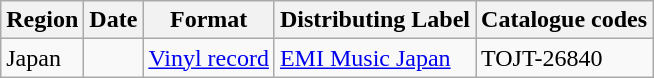<table class="wikitable">
<tr>
<th>Region</th>
<th>Date</th>
<th>Format</th>
<th>Distributing Label</th>
<th>Catalogue codes</th>
</tr>
<tr>
<td>Japan</td>
<td></td>
<td><a href='#'>Vinyl record</a></td>
<td><a href='#'>EMI Music Japan</a></td>
<td>TOJT-26840</td>
</tr>
</table>
